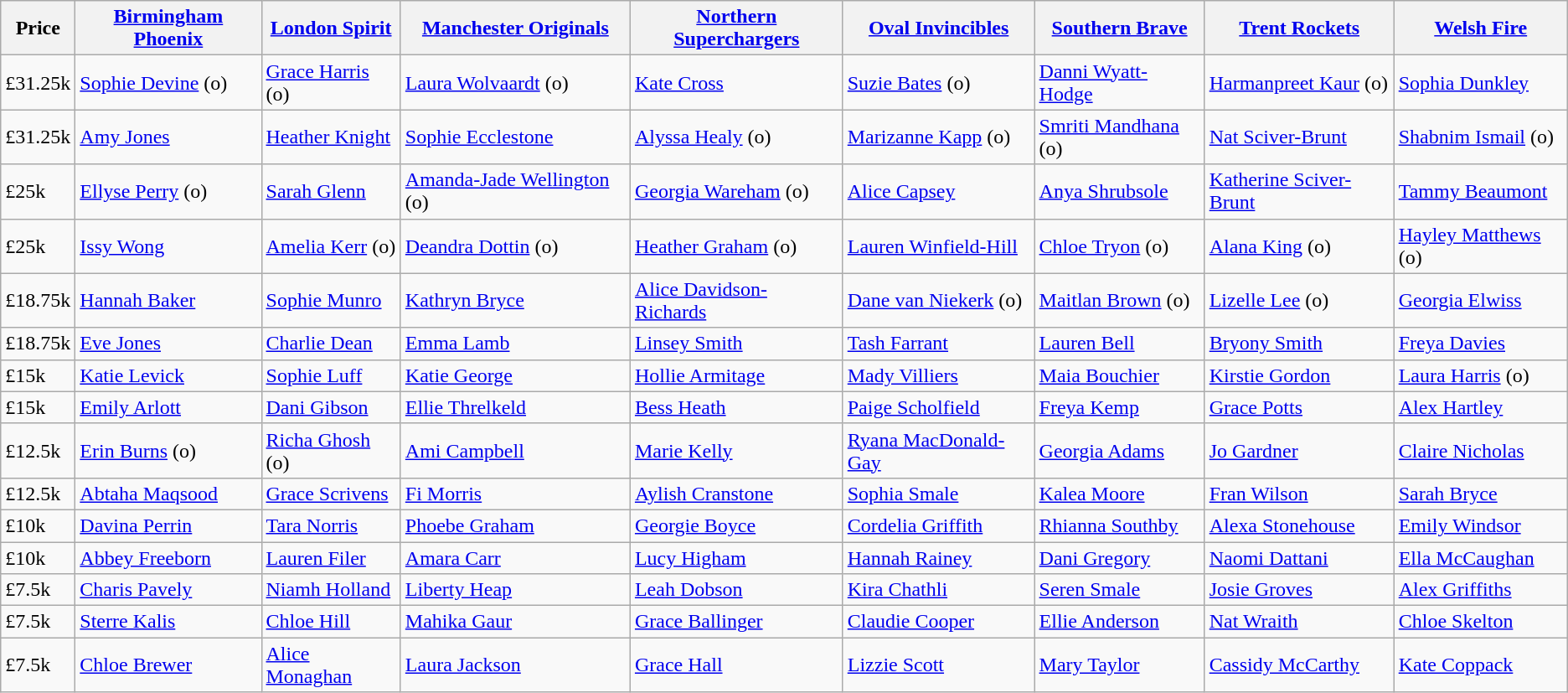<table class="wikitable">
<tr>
<th>Price</th>
<th><a href='#'>Birmingham Phoenix</a></th>
<th><a href='#'>London Spirit</a></th>
<th><a href='#'>Manchester Originals</a></th>
<th><a href='#'>Northern Superchargers</a></th>
<th><a href='#'>Oval Invincibles</a></th>
<th><a href='#'>Southern Brave</a></th>
<th><a href='#'>Trent Rockets</a></th>
<th><a href='#'>Welsh Fire</a></th>
</tr>
<tr>
<td>£31.25k</td>
<td><a href='#'>Sophie Devine</a> (o)</td>
<td><a href='#'>Grace Harris</a> (o)</td>
<td><a href='#'>Laura Wolvaardt</a> (o)</td>
<td><a href='#'>Kate Cross</a></td>
<td><a href='#'>Suzie Bates</a> (o)</td>
<td><a href='#'>Danni Wyatt-Hodge</a></td>
<td><a href='#'>Harmanpreet Kaur</a> (o)</td>
<td><a href='#'>Sophia Dunkley</a></td>
</tr>
<tr>
<td>£31.25k</td>
<td><a href='#'>Amy Jones</a></td>
<td><a href='#'>Heather Knight</a></td>
<td><a href='#'>Sophie Ecclestone</a></td>
<td><a href='#'>Alyssa Healy</a> (o)</td>
<td><a href='#'>Marizanne Kapp</a> (o)</td>
<td><a href='#'>Smriti Mandhana</a> (o)</td>
<td><a href='#'>Nat Sciver-Brunt</a></td>
<td><a href='#'>Shabnim Ismail</a> (o)</td>
</tr>
<tr>
<td>£25k</td>
<td><a href='#'>Ellyse Perry</a> (o)</td>
<td><a href='#'>Sarah Glenn</a></td>
<td><a href='#'>Amanda-Jade Wellington</a> (o)</td>
<td><a href='#'>Georgia Wareham</a> (o)</td>
<td><a href='#'>Alice Capsey</a></td>
<td><a href='#'>Anya Shrubsole</a></td>
<td><a href='#'>Katherine Sciver-Brunt</a></td>
<td><a href='#'>Tammy Beaumont</a></td>
</tr>
<tr>
<td>£25k</td>
<td><a href='#'>Issy Wong</a></td>
<td><a href='#'>Amelia Kerr</a> (o)</td>
<td><a href='#'>Deandra Dottin</a> (o)</td>
<td><a href='#'>Heather Graham</a> (o)</td>
<td><a href='#'>Lauren Winfield-Hill</a></td>
<td><a href='#'>Chloe Tryon</a> (o)</td>
<td><a href='#'>Alana King</a> (o)</td>
<td><a href='#'>Hayley Matthews</a> (o)</td>
</tr>
<tr>
<td>£18.75k</td>
<td><a href='#'>Hannah Baker</a></td>
<td><a href='#'>Sophie Munro</a></td>
<td><a href='#'>Kathryn Bryce</a></td>
<td><a href='#'>Alice Davidson-Richards</a></td>
<td><a href='#'>Dane van Niekerk</a> (o)</td>
<td><a href='#'>Maitlan Brown</a> (o)</td>
<td><a href='#'>Lizelle Lee</a> (o)</td>
<td><a href='#'>Georgia Elwiss</a></td>
</tr>
<tr>
<td>£18.75k</td>
<td><a href='#'>Eve Jones</a></td>
<td><a href='#'>Charlie Dean</a></td>
<td><a href='#'>Emma Lamb</a></td>
<td><a href='#'>Linsey Smith</a></td>
<td><a href='#'>Tash Farrant</a></td>
<td><a href='#'>Lauren Bell</a></td>
<td><a href='#'>Bryony Smith</a></td>
<td><a href='#'>Freya Davies</a></td>
</tr>
<tr>
<td>£15k</td>
<td><a href='#'>Katie Levick</a></td>
<td><a href='#'>Sophie Luff</a></td>
<td><a href='#'>Katie George</a></td>
<td><a href='#'>Hollie Armitage</a></td>
<td><a href='#'>Mady Villiers</a></td>
<td><a href='#'>Maia Bouchier</a></td>
<td><a href='#'>Kirstie Gordon</a></td>
<td><a href='#'>Laura Harris</a> (o)</td>
</tr>
<tr>
<td>£15k</td>
<td><a href='#'>Emily Arlott</a></td>
<td><a href='#'>Dani Gibson</a></td>
<td><a href='#'>Ellie Threlkeld</a></td>
<td><a href='#'>Bess Heath</a></td>
<td><a href='#'>Paige Scholfield</a></td>
<td><a href='#'>Freya Kemp</a></td>
<td><a href='#'>Grace Potts</a></td>
<td><a href='#'>Alex Hartley</a></td>
</tr>
<tr>
<td>£12.5k</td>
<td><a href='#'>Erin Burns</a> (o)</td>
<td><a href='#'>Richa Ghosh</a> (o)</td>
<td><a href='#'>Ami Campbell</a></td>
<td><a href='#'>Marie Kelly</a></td>
<td><a href='#'>Ryana MacDonald-Gay</a></td>
<td><a href='#'>Georgia Adams</a></td>
<td><a href='#'>Jo Gardner</a></td>
<td><a href='#'>Claire Nicholas</a></td>
</tr>
<tr>
<td>£12.5k</td>
<td><a href='#'>Abtaha Maqsood</a></td>
<td><a href='#'>Grace Scrivens</a></td>
<td><a href='#'>Fi Morris</a></td>
<td><a href='#'>Aylish Cranstone</a></td>
<td><a href='#'>Sophia Smale</a></td>
<td><a href='#'>Kalea Moore</a></td>
<td><a href='#'>Fran Wilson</a></td>
<td><a href='#'>Sarah Bryce</a></td>
</tr>
<tr>
<td>£10k</td>
<td><a href='#'>Davina Perrin</a></td>
<td><a href='#'>Tara Norris</a></td>
<td><a href='#'>Phoebe Graham</a></td>
<td><a href='#'>Georgie Boyce</a></td>
<td><a href='#'>Cordelia Griffith</a></td>
<td><a href='#'>Rhianna Southby</a></td>
<td><a href='#'>Alexa Stonehouse</a></td>
<td><a href='#'>Emily Windsor</a></td>
</tr>
<tr>
<td>£10k</td>
<td><a href='#'>Abbey Freeborn</a></td>
<td><a href='#'>Lauren Filer</a></td>
<td><a href='#'>Amara Carr</a></td>
<td><a href='#'>Lucy Higham</a></td>
<td><a href='#'>Hannah Rainey</a></td>
<td><a href='#'>Dani Gregory</a></td>
<td><a href='#'>Naomi Dattani</a></td>
<td><a href='#'>Ella McCaughan</a></td>
</tr>
<tr>
<td>£7.5k</td>
<td><a href='#'>Charis Pavely</a></td>
<td><a href='#'>Niamh Holland</a></td>
<td><a href='#'>Liberty Heap</a></td>
<td><a href='#'>Leah Dobson</a></td>
<td><a href='#'>Kira Chathli</a></td>
<td><a href='#'>Seren Smale</a></td>
<td><a href='#'>Josie Groves</a></td>
<td><a href='#'>Alex Griffiths</a></td>
</tr>
<tr>
<td>£7.5k</td>
<td><a href='#'>Sterre Kalis</a></td>
<td><a href='#'>Chloe Hill</a></td>
<td><a href='#'>Mahika Gaur</a></td>
<td><a href='#'>Grace Ballinger</a></td>
<td><a href='#'>Claudie Cooper</a></td>
<td><a href='#'>Ellie Anderson</a></td>
<td><a href='#'>Nat Wraith</a></td>
<td><a href='#'>Chloe Skelton</a></td>
</tr>
<tr>
<td>£7.5k</td>
<td><a href='#'>Chloe Brewer</a></td>
<td><a href='#'>Alice Monaghan</a></td>
<td><a href='#'>Laura Jackson</a></td>
<td><a href='#'>Grace Hall</a></td>
<td><a href='#'>Lizzie Scott</a></td>
<td><a href='#'>Mary Taylor</a></td>
<td><a href='#'>Cassidy McCarthy</a></td>
<td><a href='#'>Kate Coppack</a></td>
</tr>
</table>
